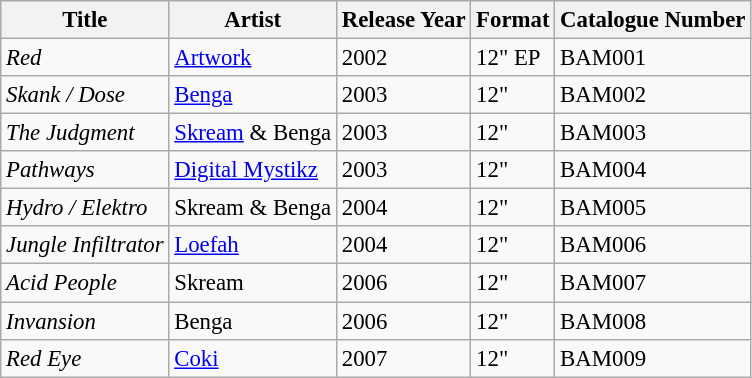<table class="sortable wikitable"  style="font-size:95%;">
<tr>
<th>Title</th>
<th>Artist</th>
<th>Release Year</th>
<th>Format</th>
<th>Catalogue Number</th>
</tr>
<tr>
<td><em>Red</em></td>
<td><a href='#'>Artwork</a></td>
<td>2002</td>
<td>12" EP</td>
<td>BAM001</td>
</tr>
<tr>
<td><em>Skank / Dose</em></td>
<td><a href='#'>Benga</a></td>
<td>2003</td>
<td>12"</td>
<td>BAM002</td>
</tr>
<tr>
<td><em>The Judgment</em></td>
<td><a href='#'>Skream</a> & Benga</td>
<td>2003</td>
<td>12"</td>
<td>BAM003</td>
</tr>
<tr>
<td><em>Pathways</em></td>
<td><a href='#'>Digital Mystikz</a></td>
<td>2003</td>
<td>12"</td>
<td>BAM004</td>
</tr>
<tr>
<td><em>Hydro / Elektro</em></td>
<td>Skream & Benga</td>
<td>2004</td>
<td>12"</td>
<td>BAM005</td>
</tr>
<tr>
<td><em>Jungle Infiltrator</em></td>
<td><a href='#'>Loefah</a></td>
<td>2004</td>
<td>12"</td>
<td>BAM006</td>
</tr>
<tr>
<td><em>Acid People</em></td>
<td>Skream</td>
<td>2006</td>
<td>12"</td>
<td>BAM007</td>
</tr>
<tr>
<td><em>Invansion</em></td>
<td>Benga</td>
<td>2006</td>
<td>12"</td>
<td>BAM008</td>
</tr>
<tr>
<td><em>Red Eye</em></td>
<td><a href='#'>Coki</a></td>
<td>2007</td>
<td>12"</td>
<td>BAM009</td>
</tr>
</table>
